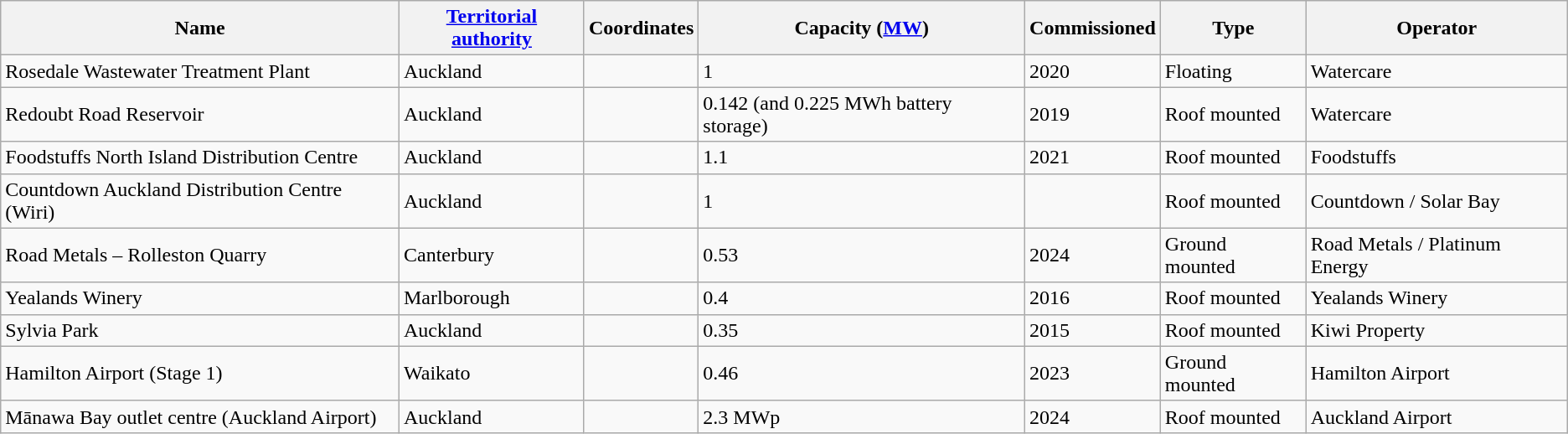<table class="wikitable sortable">
<tr>
<th>Name</th>
<th><a href='#'>Territorial authority</a></th>
<th>Coordinates</th>
<th>Capacity (<a href='#'>MW</a>)</th>
<th>Commissioned</th>
<th>Type</th>
<th>Operator</th>
</tr>
<tr>
<td>Rosedale Wastewater Treatment Plant</td>
<td>Auckland</td>
<td></td>
<td>1</td>
<td>2020</td>
<td>Floating</td>
<td>Watercare</td>
</tr>
<tr>
<td>Redoubt Road Reservoir</td>
<td>Auckland</td>
<td></td>
<td>0.142 (and 0.225 MWh battery storage)</td>
<td>2019</td>
<td>Roof mounted</td>
<td>Watercare</td>
</tr>
<tr>
<td>Foodstuffs North Island Distribution Centre</td>
<td>Auckland</td>
<td></td>
<td>1.1</td>
<td>2021</td>
<td>Roof mounted</td>
<td>Foodstuffs</td>
</tr>
<tr>
<td>Countdown Auckland Distribution Centre (Wiri)</td>
<td>Auckland</td>
<td></td>
<td>1</td>
<td></td>
<td>Roof mounted</td>
<td>Countdown / Solar Bay</td>
</tr>
<tr>
<td>Road Metals – Rolleston Quarry</td>
<td>Canterbury</td>
<td></td>
<td>0.53</td>
<td>2024</td>
<td>Ground mounted</td>
<td>Road Metals / Platinum Energy</td>
</tr>
<tr>
<td>Yealands Winery</td>
<td>Marlborough</td>
<td></td>
<td>0.4</td>
<td>2016</td>
<td>Roof mounted</td>
<td>Yealands Winery</td>
</tr>
<tr>
<td>Sylvia Park</td>
<td>Auckland</td>
<td></td>
<td>0.35</td>
<td>2015</td>
<td>Roof mounted</td>
<td>Kiwi Property</td>
</tr>
<tr>
<td>Hamilton Airport (Stage 1)</td>
<td>Waikato</td>
<td></td>
<td>0.46</td>
<td>2023</td>
<td>Ground mounted</td>
<td>Hamilton Airport</td>
</tr>
<tr>
<td>Mānawa Bay outlet centre (Auckland Airport)</td>
<td>Auckland</td>
<td></td>
<td>2.3 MWp</td>
<td>2024</td>
<td>Roof mounted</td>
<td>Auckland Airport</td>
</tr>
</table>
